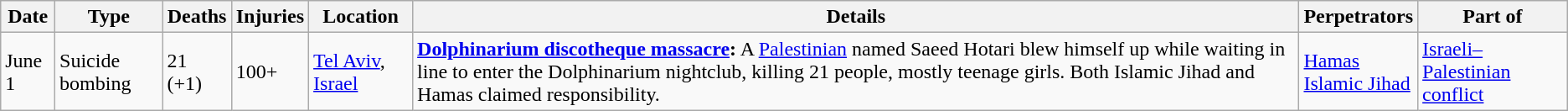<table class="wikitable sortable">
<tr>
<th>Date</th>
<th>Type</th>
<th>Deaths</th>
<th>Injuries</th>
<th>Location</th>
<th>Details</th>
<th>Perpetrators</th>
<th>Part of</th>
</tr>
<tr>
<td>June 1</td>
<td>Suicide bombing</td>
<td>21 (+1)</td>
<td>100+</td>
<td><a href='#'>Tel Aviv</a>, <a href='#'>Israel</a></td>
<td><strong><a href='#'>Dolphinarium discotheque massacre</a>:</strong> A <a href='#'>Palestinian</a> named Saeed Hotari blew himself up while waiting in line to enter the Dolphinarium nightclub, killing 21 people, mostly teenage girls. Both Islamic Jihad and Hamas claimed responsibility.</td>
<td><a href='#'>Hamas</a> <br> <a href='#'>Islamic Jihad</a></td>
<td><a href='#'>Israeli–Palestinian conflict</a></td>
</tr>
</table>
